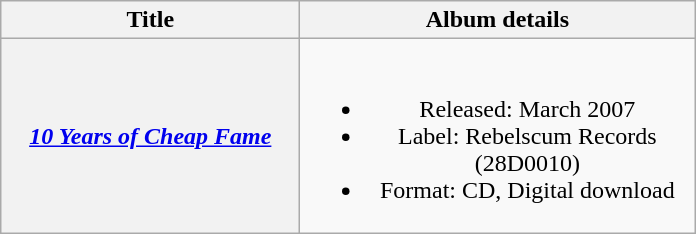<table class="wikitable plainrowheaders" style="text-align:center;" border="1">
<tr>
<th scope="col" style="width:12em;">Title</th>
<th scope="col" style="width:16em;">Album details</th>
</tr>
<tr>
<th scope="row"><em><a href='#'>10 Years of Cheap Fame</a></em></th>
<td><br><ul><li>Released: March 2007</li><li>Label: Rebelscum Records (28D0010)</li><li>Format: CD, Digital download</li></ul></td>
</tr>
</table>
